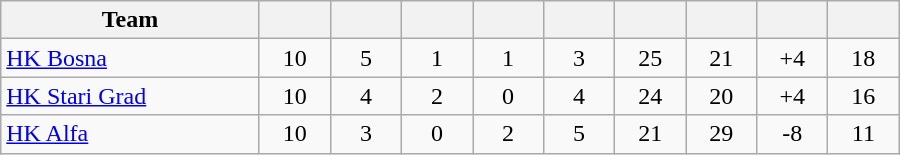<table class="wikitable" style="text-align:center;">
<tr>
<th width=165>Team</th>
<th width=40></th>
<th width=40></th>
<th width=40></th>
<th width=40></th>
<th width=40></th>
<th width=40></th>
<th width=40></th>
<th width=40></th>
<th width=40></th>
</tr>
<tr>
<td style="text-align:left;"><a href='#'>HK Bosna</a></td>
<td>10</td>
<td>5</td>
<td>1</td>
<td>1</td>
<td>3</td>
<td>25</td>
<td>21</td>
<td>+4</td>
<td>18</td>
</tr>
<tr>
<td style="text-align:left;"><a href='#'>HK Stari Grad</a></td>
<td>10</td>
<td>4</td>
<td>2</td>
<td>0</td>
<td>4</td>
<td>24</td>
<td>20</td>
<td>+4</td>
<td>16</td>
</tr>
<tr>
<td style="text-align:left;"><a href='#'>HK Alfa</a></td>
<td>10</td>
<td>3</td>
<td>0</td>
<td>2</td>
<td>5</td>
<td>21</td>
<td>29</td>
<td>-8</td>
<td>11</td>
</tr>
</table>
